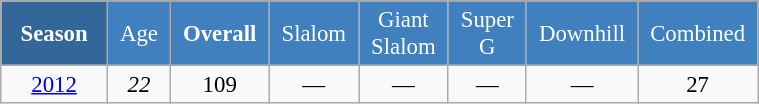<table class="wikitable" style="font-size:95%; text-align:center; border:grey solid 1px; border-collapse:collapse;" width="40%">
<tr style="background-color:#369; color:white;">
<td rowspan="2" colspan="1" width="10%"><strong>Season</strong></td>
</tr>
<tr style="background-color:#4180be; color:white;">
<td width="5%">Age</td>
<td width="5%"><strong>Overall</strong></td>
<td width="5%">Slalom</td>
<td width="5%">Giant<br>Slalom</td>
<td width="5%">Super G</td>
<td width="5%">Downhill</td>
<td width="5%">Combined</td>
</tr>
<tr style="background-color:#8CB2D8; color:white;">
</tr>
<tr>
<td><a href='#'>2012</a></td>
<td><em>22</em></td>
<td>109</td>
<td>—</td>
<td>—</td>
<td>—</td>
<td>—</td>
<td>27</td>
</tr>
</table>
